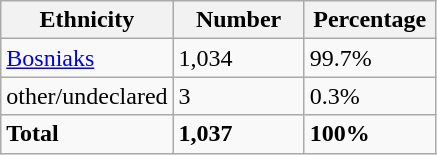<table class="wikitable">
<tr>
<th width="100px">Ethnicity</th>
<th width="80px">Number</th>
<th width="80px">Percentage</th>
</tr>
<tr>
<td><a href='#'>Bosniaks</a></td>
<td>1,034</td>
<td>99.7%</td>
</tr>
<tr>
<td>other/undeclared</td>
<td>3</td>
<td>0.3%</td>
</tr>
<tr>
<td><strong>Total</strong></td>
<td><strong>1,037</strong></td>
<td><strong>100%</strong></td>
</tr>
</table>
